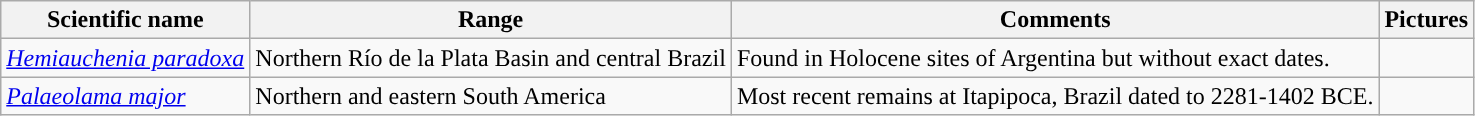<table class="wikitable">
<tr>
<th>Scientific name</th>
<th>Range</th>
<th class="unsortable">Comments</th>
<th>Pictures</th>
</tr>
<tr>
<td><em><a href='#'>Hemiauchenia paradoxa</a></em></td>
<td>Northern Río de la Plata Basin and central Brazil</td>
<td>Found in Holocene sites of Argentina but without exact dates.</td>
<td></td>
</tr>
<tr>
<td><em><a href='#'>Palaeolama major</a></em></td>
<td>Northern and eastern South America</td>
<td>Most recent remains at Itapipoca, Brazil dated to 2281-1402 BCE.</td>
<td></td>
</tr>
</table>
